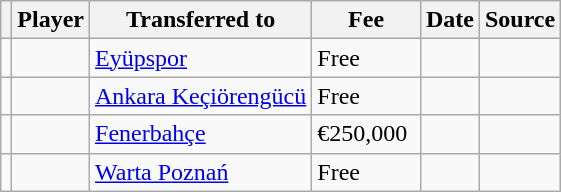<table class="wikitable plainrowheaders sortable">
<tr>
<th></th>
<th scope="col">Player</th>
<th>Transferred to</th>
<th style="width: 65px;">Fee</th>
<th scope="col">Date</th>
<th scope="col">Source</th>
</tr>
<tr>
<td align="center"></td>
<td></td>
<td> <a href='#'>Eyüpspor</a></td>
<td>Free</td>
<td></td>
<td></td>
</tr>
<tr>
<td align="center"></td>
<td></td>
<td> <a href='#'>Ankara Keçiörengücü</a></td>
<td>Free</td>
<td></td>
<td></td>
</tr>
<tr>
<td align="center"></td>
<td></td>
<td> <a href='#'>Fenerbahçe</a></td>
<td>€250,000</td>
<td></td>
<td></td>
</tr>
<tr>
<td align="center"></td>
<td></td>
<td> <a href='#'>Warta Poznań</a></td>
<td>Free</td>
<td></td>
<td></td>
</tr>
</table>
